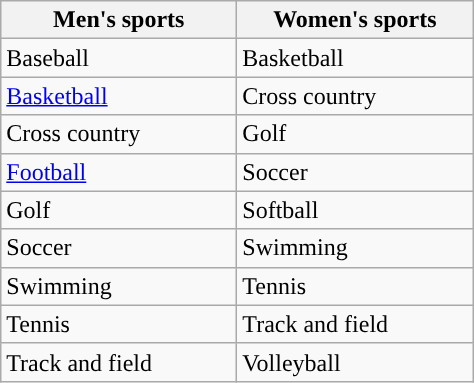<table class="wikitable"; style= "text-align: ">
<tr>
<th width=150px>Men's sports</th>
<th width=150px>Women's sports</th>
</tr>
<tr>
<td>Baseball</td>
<td>Basketball</td>
</tr>
<tr>
<td><a href='#'>Basketball</a></td>
<td>Cross country</td>
</tr>
<tr>
<td>Cross country</td>
<td>Golf</td>
</tr>
<tr>
<td><a href='#'>Football</a></td>
<td>Soccer</td>
</tr>
<tr>
<td>Golf</td>
<td>Softball</td>
</tr>
<tr>
<td>Soccer</td>
<td>Swimming</td>
</tr>
<tr>
<td>Swimming</td>
<td>Tennis</td>
</tr>
<tr>
<td>Tennis</td>
<td>Track and field</td>
</tr>
<tr>
<td>Track and field</td>
<td>Volleyball</td>
</tr>
</table>
